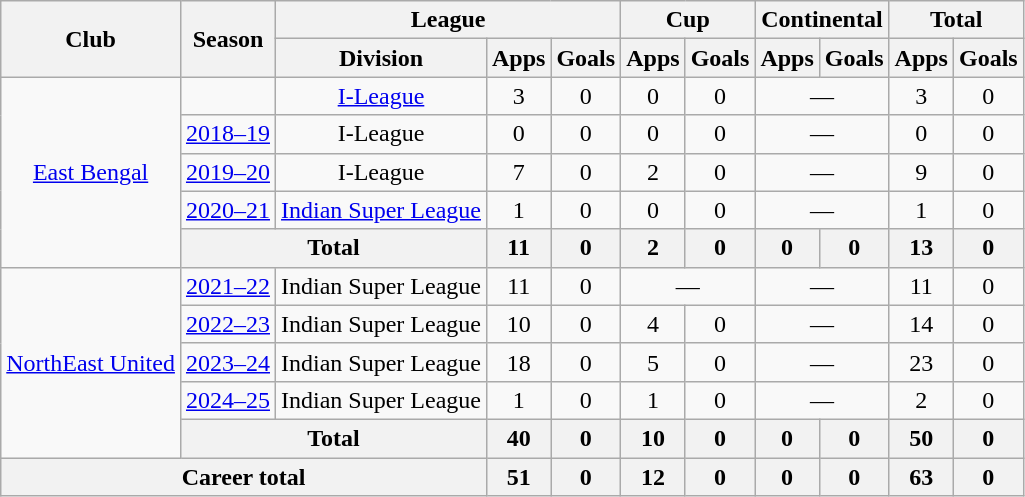<table class="wikitable" style="text-align: center;">
<tr>
<th rowspan="2">Club</th>
<th rowspan="2">Season</th>
<th colspan="3">League</th>
<th colspan="2">Cup</th>
<th colspan="2">Continental</th>
<th colspan="2">Total</th>
</tr>
<tr>
<th>Division</th>
<th>Apps</th>
<th>Goals</th>
<th>Apps</th>
<th>Goals</th>
<th>Apps</th>
<th>Goals</th>
<th>Apps</th>
<th>Goals</th>
</tr>
<tr>
<td rowspan="5"><a href='#'>East Bengal</a></td>
<td></td>
<td><a href='#'>I-League</a></td>
<td>3</td>
<td>0</td>
<td>0</td>
<td>0</td>
<td colspan="2">—</td>
<td>3</td>
<td>0</td>
</tr>
<tr>
<td><a href='#'>2018–19</a></td>
<td>I-League</td>
<td>0</td>
<td>0</td>
<td>0</td>
<td>0</td>
<td colspan="2">—</td>
<td>0</td>
<td>0</td>
</tr>
<tr>
<td><a href='#'>2019–20</a></td>
<td>I-League</td>
<td>7</td>
<td>0</td>
<td>2</td>
<td>0</td>
<td colspan="2">—</td>
<td>9</td>
<td>0</td>
</tr>
<tr>
<td><a href='#'>2020–21</a></td>
<td><a href='#'>Indian Super League</a></td>
<td>1</td>
<td>0</td>
<td>0</td>
<td>0</td>
<td colspan="2">—</td>
<td>1</td>
<td>0</td>
</tr>
<tr>
<th colspan="2">Total</th>
<th>11</th>
<th>0</th>
<th>2</th>
<th>0</th>
<th>0</th>
<th>0</th>
<th>13</th>
<th>0</th>
</tr>
<tr>
<td rowspan="5"><a href='#'>NorthEast United</a></td>
<td><a href='#'>2021–22</a></td>
<td>Indian Super League</td>
<td>11</td>
<td>0</td>
<td colspan="2">—</td>
<td colspan="2">—</td>
<td>11</td>
<td>0</td>
</tr>
<tr>
<td><a href='#'>2022–23</a></td>
<td>Indian Super League</td>
<td>10</td>
<td>0</td>
<td>4</td>
<td>0</td>
<td colspan="2">—</td>
<td>14</td>
<td>0</td>
</tr>
<tr>
<td><a href='#'>2023–24</a></td>
<td>Indian Super League</td>
<td>18</td>
<td>0</td>
<td>5</td>
<td>0</td>
<td colspan="2">—</td>
<td>23</td>
<td>0</td>
</tr>
<tr>
<td><a href='#'>2024–25</a></td>
<td>Indian Super League</td>
<td>1</td>
<td>0</td>
<td>1</td>
<td>0</td>
<td colspan="2">—</td>
<td>2</td>
<td>0</td>
</tr>
<tr>
<th colspan="2">Total</th>
<th>40</th>
<th>0</th>
<th>10</th>
<th>0</th>
<th>0</th>
<th>0</th>
<th>50</th>
<th>0</th>
</tr>
<tr>
<th colspan="3">Career total</th>
<th>51</th>
<th>0</th>
<th>12</th>
<th>0</th>
<th>0</th>
<th>0</th>
<th>63</th>
<th>0</th>
</tr>
</table>
